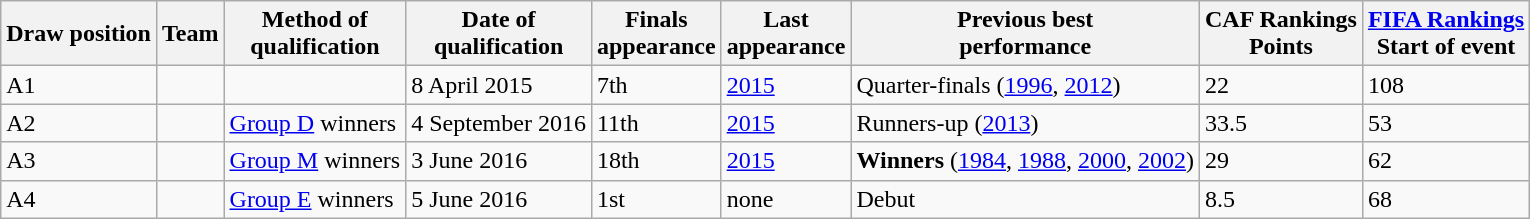<table class="wikitable sortable" style="text-align: left;">
<tr>
<th>Draw position</th>
<th>Team</th>
<th>Method of<br>qualification</th>
<th>Date of<br>qualification</th>
<th>Finals<br>appearance</th>
<th>Last<br>appearance</th>
<th>Previous best<br>performance</th>
<th>CAF Rankings<br>Points</th>
<th><a href='#'>FIFA Rankings</a><br>Start of event</th>
</tr>
<tr>
<td>A1</td>
<td style=white-space:nowrap></td>
<td></td>
<td>8 April 2015</td>
<td data-sort-value="7">7th</td>
<td><a href='#'>2015</a></td>
<td data-sort-value="3.1">Quarter-finals (<a href='#'>1996</a>, <a href='#'>2012</a>)</td>
<td>22</td>
<td>108</td>
</tr>
<tr>
<td>A2</td>
<td style=white-space:nowrap></td>
<td data-sort-value="D1"><a href='#'>Group D</a> winners</td>
<td>4 September 2016</td>
<td data-sort-value="11">11th</td>
<td><a href='#'>2015</a></td>
<td data-sort-value="6.1">Runners-up (<a href='#'>2013</a>)</td>
<td>33.5</td>
<td>53</td>
</tr>
<tr>
<td>A3</td>
<td style=white-space:nowrap></td>
<td data-sort-value="M1"><a href='#'>Group M</a> winners</td>
<td>3 June 2016</td>
<td data-sort-value="18">18th</td>
<td><a href='#'>2015</a></td>
<td data-sort-value="7.4"><strong>Winners</strong> (<a href='#'>1984</a>, <a href='#'>1988</a>, <a href='#'>2000</a>, <a href='#'>2002</a>)</td>
<td>29</td>
<td>62</td>
</tr>
<tr>
<td>A4</td>
<td style=white-space:nowrap></td>
<td data-sort-value="E1"><a href='#'>Group E</a> winners</td>
<td>5 June 2016</td>
<td data-sort-value="1">1st</td>
<td>none</td>
<td data-sort-value="0.0">Debut</td>
<td>8.5</td>
<td>68</td>
</tr>
</table>
